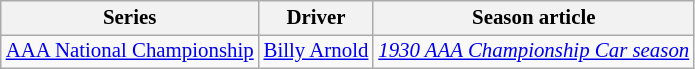<table class="wikitable" style="font-size: 87%;">
<tr>
<th>Series</th>
<th>Driver</th>
<th>Season article</th>
</tr>
<tr>
<td><a href='#'>AAA National Championship</a></td>
<td> <a href='#'>Billy Arnold</a></td>
<td><em><a href='#'>1930 AAA Championship Car season</a></em></td>
</tr>
</table>
